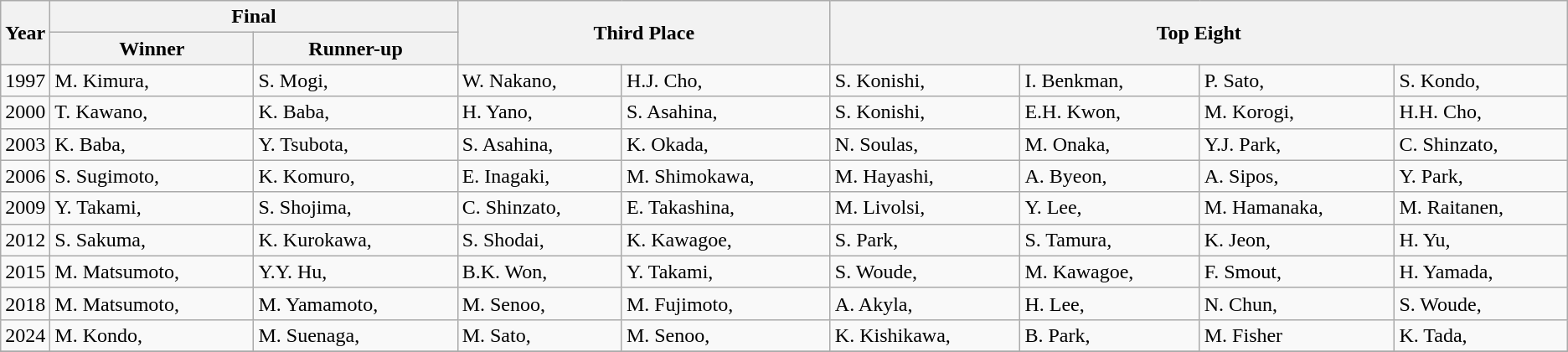<table class="wikitable" border="1">
<tr>
<th rowspan=2 width=3%>Year</th>
<th colspan=2>Final</th>
<th rowspan=2 colspan=2>Third Place</th>
<th rowspan=2 colspan=4>Top Eight</th>
</tr>
<tr>
<th width=13%>Winner</th>
<th width=13%>Runner-up</th>
</tr>
<tr>
<td>1997</td>
<td>M. Kimura, </td>
<td>S. Mogi, </td>
<td>W. Nakano, </td>
<td>H.J. Cho, </td>
<td>S. Konishi, </td>
<td>I. Benkman, </td>
<td>P. Sato, </td>
<td>S. Kondo, </td>
</tr>
<tr>
<td>2000</td>
<td>T. Kawano, </td>
<td>K. Baba, </td>
<td>H. Yano, </td>
<td>S. Asahina, </td>
<td>S. Konishi, </td>
<td>E.H. Kwon, </td>
<td>M. Korogi, </td>
<td>H.H. Cho, </td>
</tr>
<tr>
<td>2003</td>
<td>K. Baba, </td>
<td>Y. Tsubota, </td>
<td>S. Asahina, </td>
<td>K. Okada, </td>
<td>N. Soulas, </td>
<td>M. Onaka, </td>
<td>Y.J. Park, </td>
<td>C. Shinzato, </td>
</tr>
<tr>
<td>2006</td>
<td>S. Sugimoto, </td>
<td>K. Komuro, </td>
<td>E. Inagaki, </td>
<td>M. Shimokawa, </td>
<td>M. Hayashi, </td>
<td>A. Byeon, </td>
<td>A. Sipos, </td>
<td>Y. Park, </td>
</tr>
<tr>
<td>2009</td>
<td>Y. Takami, </td>
<td>S. Shojima, </td>
<td>C. Shinzato, </td>
<td>E. Takashina, </td>
<td>M. Livolsi, </td>
<td>Y. Lee, </td>
<td>M. Hamanaka, </td>
<td>M. Raitanen, </td>
</tr>
<tr>
<td>2012</td>
<td>S. Sakuma, </td>
<td>K. Kurokawa, </td>
<td>S. Shodai, </td>
<td>K. Kawagoe, </td>
<td>S. Park, </td>
<td>S. Tamura, </td>
<td>K. Jeon, </td>
<td>H. Yu, </td>
</tr>
<tr>
<td>2015</td>
<td>M. Matsumoto, </td>
<td>Y.Y. Hu, </td>
<td>B.K. Won, </td>
<td>Y. Takami, </td>
<td>S. Woude, </td>
<td>M. Kawagoe, </td>
<td>F. Smout, </td>
<td>H. Yamada, </td>
</tr>
<tr>
<td>2018</td>
<td>M. Matsumoto, </td>
<td>M. Yamamoto, </td>
<td>M. Senoo, </td>
<td>M. Fujimoto, </td>
<td>A. Akyla, </td>
<td>H. Lee, </td>
<td>N. Chun, </td>
<td>S. Woude, </td>
</tr>
<tr>
<td>2024</td>
<td>M. Kondo, </td>
<td>M. Suenaga, </td>
<td>M. Sato, </td>
<td>M. Senoo, </td>
<td>K. Kishikawa, </td>
<td>B. Park, </td>
<td>M. Fisher </td>
<td>K. Tada, </td>
</tr>
<tr>
</tr>
</table>
